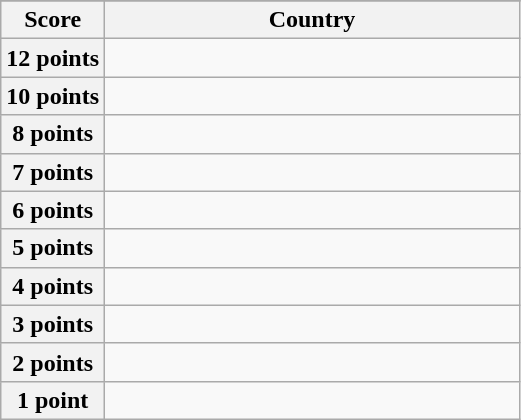<table class="wikitable">
<tr>
</tr>
<tr>
<th scope="col" width="20%">Score</th>
<th scope="col">Country</th>
</tr>
<tr>
<th scope="row">12 points</th>
<td></td>
</tr>
<tr>
<th scope="row">10 points</th>
<td></td>
</tr>
<tr>
<th scope="row">8 points</th>
<td></td>
</tr>
<tr>
<th scope="row">7 points</th>
<td></td>
</tr>
<tr>
<th scope="row">6 points</th>
<td></td>
</tr>
<tr>
<th scope="row">5 points</th>
<td></td>
</tr>
<tr>
<th scope="row">4 points</th>
<td></td>
</tr>
<tr>
<th scope="row">3 points</th>
<td></td>
</tr>
<tr>
<th scope="row">2 points</th>
<td></td>
</tr>
<tr>
<th scope="row">1 point</th>
<td></td>
</tr>
</table>
